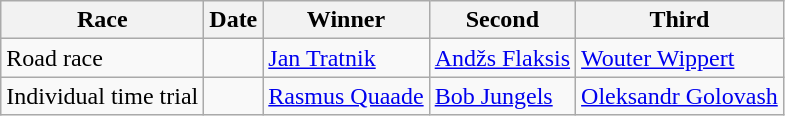<table class="wikitable">
<tr>
<th>Race</th>
<th>Date</th>
<th>Winner</th>
<th>Second</th>
<th>Third</th>
</tr>
<tr>
<td>Road race</td>
<td></td>
<td> <a href='#'>Jan Tratnik</a></td>
<td> <a href='#'>Andžs Flaksis</a></td>
<td> <a href='#'>Wouter Wippert</a></td>
</tr>
<tr>
<td>Individual time trial</td>
<td></td>
<td> <a href='#'>Rasmus Quaade</a></td>
<td> <a href='#'>Bob Jungels</a></td>
<td> <a href='#'>Oleksandr Golovash</a></td>
</tr>
</table>
